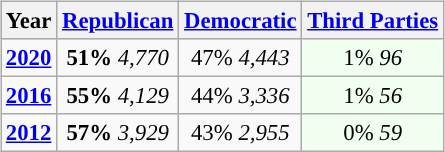<table class="wikitable" style="float:right; font-size:95%;">
<tr bgcolor=lightgrey>
<th>Year</th>
<th><a href='#'>Republican</a></th>
<th><a href='#'>Democratic</a></th>
<th><a href='#'>Third Parties</a></th>
</tr>
<tr>
<td style="text-align:center; "><strong><a href='#'>2020</a></strong></td>
<td style="text-align:center; "><strong>51%</strong> <em>4,770</em></td>
<td style="text-align:center; ">47% <em>4,443</em></td>
<td style="text-align:center; background:honeyDew;">1% <em>96</em></td>
</tr>
<tr>
<td style="text-align:center; "><strong><a href='#'>2016</a></strong></td>
<td style="text-align:center; "><strong>55%</strong> <em>4,129</em></td>
<td style="text-align:center; ">44% <em>3,336</em></td>
<td style="text-align:center; background:honeyDew;">1% <em>56</em></td>
</tr>
<tr>
<td style="text-align:center; "><strong><a href='#'>2012</a></strong></td>
<td style="text-align:center; "><strong>57%</strong> <em>3,929</em></td>
<td style="text-align:center; ">43% <em>2,955</em></td>
<td style="text-align:center; background:honeyDew;">0% <em>59</em></td>
</tr>
</table>
